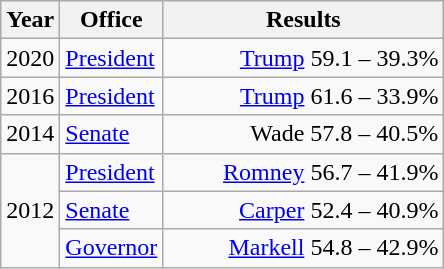<table class=wikitable>
<tr>
<th width="30">Year</th>
<th width="60">Office</th>
<th width="180">Results</th>
</tr>
<tr>
<td>2020</td>
<td><a href='#'>President</a></td>
<td align="right" ><a href='#'>Trump</a> 59.1 – 39.3%</td>
</tr>
<tr>
<td>2016</td>
<td><a href='#'>President</a></td>
<td align="right" ><a href='#'>Trump</a> 61.6 – 33.9%</td>
</tr>
<tr>
<td>2014</td>
<td><a href='#'>Senate</a></td>
<td align="right" >Wade 57.8 – 40.5%</td>
</tr>
<tr>
<td rowspan="3">2012</td>
<td><a href='#'>President</a></td>
<td align="right" ><a href='#'>Romney</a> 56.7 – 41.9%</td>
</tr>
<tr>
<td><a href='#'>Senate</a></td>
<td align="right" ><a href='#'>Carper</a> 52.4 – 40.9%</td>
</tr>
<tr>
<td><a href='#'>Governor</a></td>
<td align="right" ><a href='#'>Markell</a> 54.8 – 42.9%</td>
</tr>
</table>
